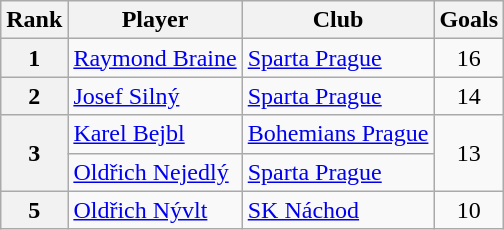<table class="wikitable" style="text-align:center">
<tr>
<th>Rank</th>
<th>Player</th>
<th>Club</th>
<th>Goals</th>
</tr>
<tr>
<th>1</th>
<td align="left"> <a href='#'>Raymond Braine</a></td>
<td align="left"><a href='#'>Sparta Prague</a></td>
<td>16</td>
</tr>
<tr>
<th>2</th>
<td align="left"> <a href='#'>Josef Silný</a></td>
<td align="left"><a href='#'>Sparta Prague</a></td>
<td>14</td>
</tr>
<tr>
<th rowspan="2">3</th>
<td align="left"> <a href='#'>Karel Bejbl</a></td>
<td align="left"><a href='#'>Bohemians Prague</a></td>
<td rowspan="2">13</td>
</tr>
<tr>
<td align="left"> <a href='#'>Oldřich Nejedlý</a></td>
<td align="left"><a href='#'>Sparta Prague</a></td>
</tr>
<tr>
<th>5</th>
<td align="left"> <a href='#'>Oldřich Nývlt</a></td>
<td align="left"><a href='#'>SK Náchod</a></td>
<td>10</td>
</tr>
</table>
